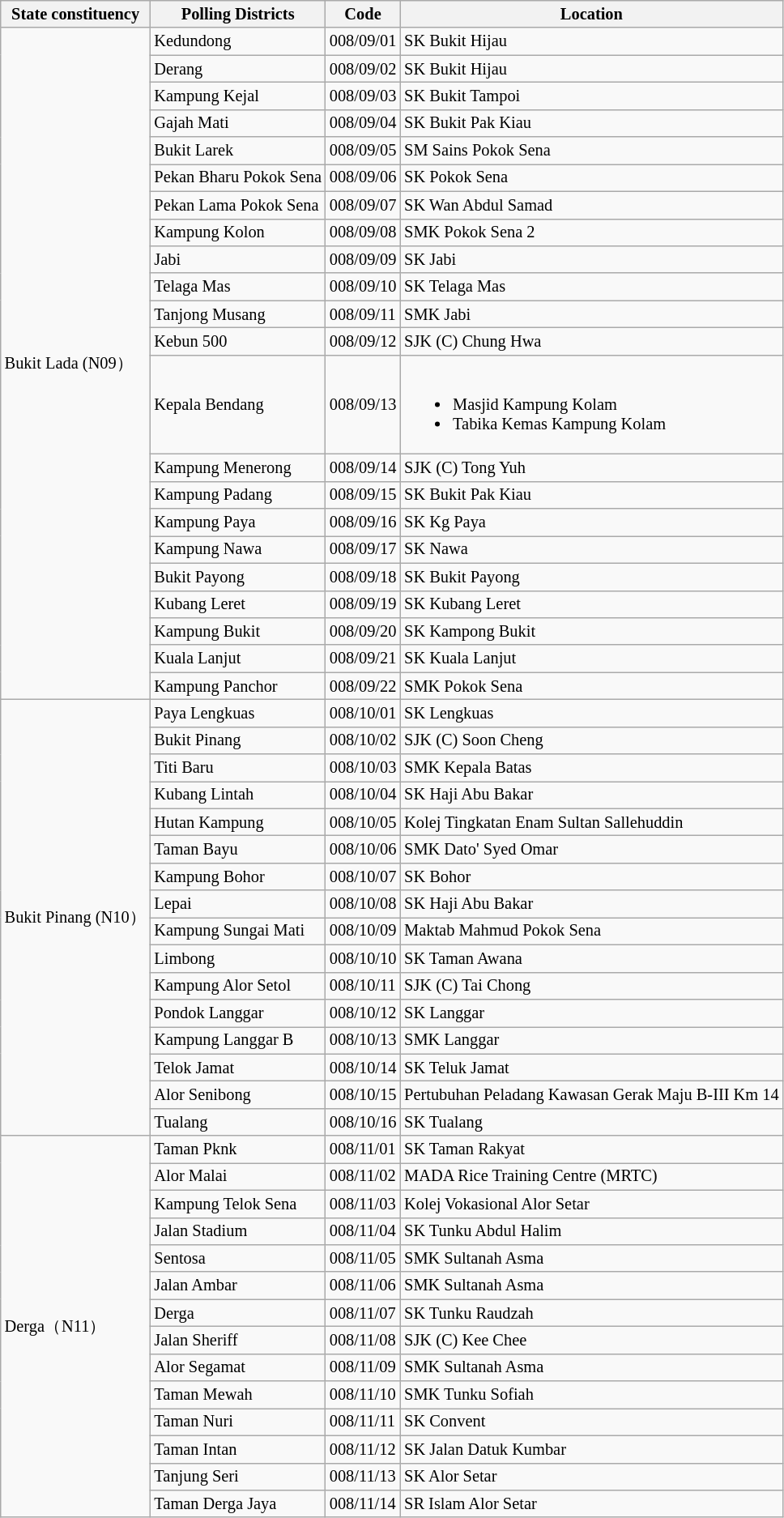<table class="wikitable sortable mw-collapsible" style="white-space:nowrap;font-size:85%">
<tr>
<th>State constituency</th>
<th>Polling Districts</th>
<th>Code</th>
<th>Location</th>
</tr>
<tr>
<td rowspan="22">Bukit Lada (N09）</td>
<td>Kedundong</td>
<td>008/09/01</td>
<td>SK Bukit Hijau</td>
</tr>
<tr>
<td>Derang</td>
<td>008/09/02</td>
<td>SK Bukit Hijau</td>
</tr>
<tr>
<td>Kampung Kejal</td>
<td>008/09/03</td>
<td>SK Bukit Tampoi</td>
</tr>
<tr>
<td>Gajah Mati</td>
<td>008/09/04</td>
<td>SK Bukit Pak Kiau</td>
</tr>
<tr>
<td>Bukit Larek</td>
<td>008/09/05</td>
<td>SM Sains Pokok Sena</td>
</tr>
<tr>
<td>Pekan Bharu Pokok Sena</td>
<td>008/09/06</td>
<td>SK Pokok Sena</td>
</tr>
<tr>
<td>Pekan Lama Pokok Sena</td>
<td>008/09/07</td>
<td>SK Wan Abdul Samad</td>
</tr>
<tr>
<td>Kampung Kolon</td>
<td>008/09/08</td>
<td>SMK Pokok Sena 2</td>
</tr>
<tr>
<td>Jabi</td>
<td>008/09/09</td>
<td>SK Jabi</td>
</tr>
<tr>
<td>Telaga Mas</td>
<td>008/09/10</td>
<td>SK Telaga Mas</td>
</tr>
<tr>
<td>Tanjong Musang</td>
<td>008/09/11</td>
<td>SMK Jabi</td>
</tr>
<tr>
<td>Kebun 500</td>
<td>008/09/12</td>
<td>SJK (C) Chung Hwa</td>
</tr>
<tr>
<td>Kepala Bendang</td>
<td>008/09/13</td>
<td><br><ul><li>Masjid Kampung Kolam</li><li>Tabika Kemas Kampung Kolam</li></ul></td>
</tr>
<tr>
<td>Kampung Menerong</td>
<td>008/09/14</td>
<td>SJK (C) Tong Yuh</td>
</tr>
<tr>
<td>Kampung Padang</td>
<td>008/09/15</td>
<td>SK Bukit Pak Kiau</td>
</tr>
<tr>
<td>Kampung Paya</td>
<td>008/09/16</td>
<td>SK Kg Paya</td>
</tr>
<tr>
<td>Kampung Nawa</td>
<td>008/09/17</td>
<td>SK Nawa</td>
</tr>
<tr>
<td>Bukit Payong</td>
<td>008/09/18</td>
<td>SK Bukit Payong</td>
</tr>
<tr>
<td>Kubang Leret</td>
<td>008/09/19</td>
<td>SK Kubang Leret</td>
</tr>
<tr>
<td>Kampung Bukit</td>
<td>008/09/20</td>
<td>SK Kampong Bukit</td>
</tr>
<tr>
<td>Kuala Lanjut</td>
<td>008/09/21</td>
<td>SK Kuala Lanjut</td>
</tr>
<tr>
<td>Kampung Panchor</td>
<td>008/09/22</td>
<td>SMK Pokok Sena</td>
</tr>
<tr>
<td rowspan="16">Bukit Pinang (N10）</td>
<td>Paya Lengkuas</td>
<td>008/10/01</td>
<td>SK Lengkuas</td>
</tr>
<tr>
<td>Bukit Pinang</td>
<td>008/10/02</td>
<td>SJK (C) Soon Cheng</td>
</tr>
<tr>
<td>Titi Baru</td>
<td>008/10/03</td>
<td>SMK Kepala Batas</td>
</tr>
<tr>
<td>Kubang Lintah</td>
<td>008/10/04</td>
<td>SK Haji Abu Bakar</td>
</tr>
<tr>
<td>Hutan Kampung</td>
<td>008/10/05</td>
<td>Kolej Tingkatan Enam Sultan Sallehuddin</td>
</tr>
<tr>
<td>Taman Bayu</td>
<td>008/10/06</td>
<td>SMK Dato' Syed Omar</td>
</tr>
<tr>
<td>Kampung Bohor</td>
<td>008/10/07</td>
<td>SK Bohor</td>
</tr>
<tr>
<td>Lepai</td>
<td>008/10/08</td>
<td>SK Haji Abu Bakar</td>
</tr>
<tr>
<td>Kampung Sungai Mati</td>
<td>008/10/09</td>
<td>Maktab Mahmud Pokok Sena</td>
</tr>
<tr>
<td>Limbong</td>
<td>008/10/10</td>
<td>SK Taman Awana</td>
</tr>
<tr>
<td>Kampung Alor Setol</td>
<td>008/10/11</td>
<td>SJK (C) Tai Chong</td>
</tr>
<tr>
<td>Pondok Langgar</td>
<td>008/10/12</td>
<td>SK Langgar</td>
</tr>
<tr>
<td>Kampung Langgar B</td>
<td>008/10/13</td>
<td>SMK Langgar</td>
</tr>
<tr>
<td>Telok Jamat</td>
<td>008/10/14</td>
<td>SK Teluk Jamat</td>
</tr>
<tr>
<td>Alor Senibong</td>
<td>008/10/15</td>
<td>Pertubuhan Peladang Kawasan Gerak Maju B-III Km 14</td>
</tr>
<tr>
<td>Tualang</td>
<td>008/10/16</td>
<td>SK Tualang</td>
</tr>
<tr>
<td rowspan="14">Derga（N11）</td>
<td>Taman Pknk</td>
<td>008/11/01</td>
<td>SK Taman Rakyat</td>
</tr>
<tr>
<td>Alor Malai</td>
<td>008/11/02</td>
<td>MADA Rice Training Centre (MRTC)</td>
</tr>
<tr>
<td>Kampung Telok Sena</td>
<td>008/11/03</td>
<td>Kolej Vokasional Alor Setar</td>
</tr>
<tr>
<td>Jalan Stadium</td>
<td>008/11/04</td>
<td>SK Tunku Abdul Halim</td>
</tr>
<tr>
<td>Sentosa</td>
<td>008/11/05</td>
<td>SMK Sultanah Asma</td>
</tr>
<tr>
<td>Jalan Ambar</td>
<td>008/11/06</td>
<td>SMK Sultanah Asma</td>
</tr>
<tr>
<td>Derga</td>
<td>008/11/07</td>
<td>SK Tunku Raudzah</td>
</tr>
<tr>
<td>Jalan Sheriff</td>
<td>008/11/08</td>
<td>SJK (C) Kee Chee</td>
</tr>
<tr>
<td>Alor Segamat</td>
<td>008/11/09</td>
<td>SMK Sultanah Asma</td>
</tr>
<tr>
<td>Taman Mewah</td>
<td>008/11/10</td>
<td>SMK Tunku Sofiah</td>
</tr>
<tr>
<td>Taman Nuri</td>
<td>008/11/11</td>
<td>SK Convent</td>
</tr>
<tr>
<td>Taman Intan</td>
<td>008/11/12</td>
<td>SK Jalan Datuk Kumbar</td>
</tr>
<tr>
<td>Tanjung Seri</td>
<td>008/11/13</td>
<td>SK Alor Setar</td>
</tr>
<tr>
<td>Taman Derga Jaya</td>
<td>008/11/14</td>
<td>SR Islam Alor Setar</td>
</tr>
</table>
